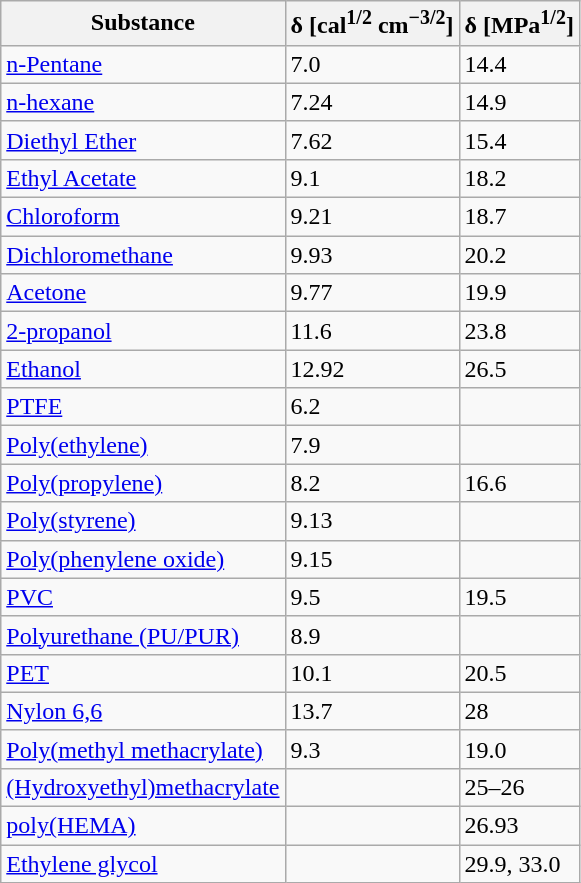<table class="wikitable sortable">
<tr>
<th>Substance</th>
<th>δ [cal<sup>1/2</sup> cm<sup>−3/2</sup>]</th>
<th>δ [MPa<sup>1/2</sup>]</th>
</tr>
<tr>
<td><a href='#'>n-Pentane</a></td>
<td>7.0</td>
<td>14.4</td>
</tr>
<tr>
<td><a href='#'>n-hexane</a></td>
<td>7.24</td>
<td>14.9</td>
</tr>
<tr>
<td><a href='#'>Diethyl Ether</a></td>
<td>7.62</td>
<td>15.4</td>
</tr>
<tr>
<td><a href='#'>Ethyl Acetate</a></td>
<td>9.1</td>
<td>18.2</td>
</tr>
<tr>
<td><a href='#'>Chloroform</a></td>
<td>9.21</td>
<td>18.7</td>
</tr>
<tr>
<td><a href='#'>Dichloromethane</a></td>
<td>9.93</td>
<td>20.2</td>
</tr>
<tr>
<td><a href='#'>Acetone</a></td>
<td>9.77</td>
<td>19.9</td>
</tr>
<tr>
<td><a href='#'>2-propanol</a></td>
<td>11.6</td>
<td>23.8</td>
</tr>
<tr>
<td><a href='#'>Ethanol</a></td>
<td>12.92</td>
<td>26.5</td>
</tr>
<tr>
<td><a href='#'>PTFE</a></td>
<td>6.2</td>
<td></td>
</tr>
<tr>
<td><a href='#'>Poly(ethylene)</a></td>
<td>7.9</td>
<td></td>
</tr>
<tr>
<td><a href='#'>Poly(propylene)</a></td>
<td>8.2</td>
<td>16.6</td>
</tr>
<tr>
<td><a href='#'>Poly(styrene)</a></td>
<td>9.13</td>
<td></td>
</tr>
<tr>
<td><a href='#'>Poly(phenylene oxide)</a></td>
<td>9.15</td>
<td></td>
</tr>
<tr>
<td><a href='#'>PVC</a></td>
<td>9.5</td>
<td>19.5</td>
</tr>
<tr>
<td><a href='#'>Polyurethane (PU/PUR)</a></td>
<td>8.9</td>
<td></td>
</tr>
<tr>
<td><a href='#'>PET</a></td>
<td>10.1</td>
<td>20.5</td>
</tr>
<tr>
<td><a href='#'>Nylon 6,6</a></td>
<td>13.7</td>
<td>28</td>
</tr>
<tr>
<td><a href='#'>Poly(methyl methacrylate)</a></td>
<td>9.3</td>
<td>19.0</td>
</tr>
<tr>
<td><a href='#'>(Hydroxyethyl)methacrylate</a></td>
<td></td>
<td>25–26</td>
</tr>
<tr>
<td><a href='#'>poly(HEMA)</a></td>
<td></td>
<td>26.93</td>
</tr>
<tr>
<td><a href='#'>Ethylene glycol</a></td>
<td></td>
<td>29.9, 33.0</td>
</tr>
</table>
